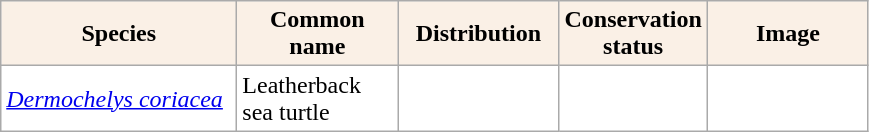<table class="wikitable" style="background:#fff;" class="sortable wikitable">
<tr>
<th style="background:Linen; color:Black; width:150px;" px>Species</th>
<th style="background:Linen; color:Black; width:100px;" px>Common name</th>
<th style="background:Linen; color:Black; width:100px;" px>Distribution</th>
<th style="background:Linen; color:Black; width:90px;" px>Conservation status</th>
<th style="background:Linen; color:Black; width:100px;" px>Image</th>
</tr>
<tr>
<td><em><a href='#'>Dermochelys coriacea</a></em></td>
<td>Leatherback sea turtle</td>
<td></td>
<td></td>
<td></td>
</tr>
</table>
